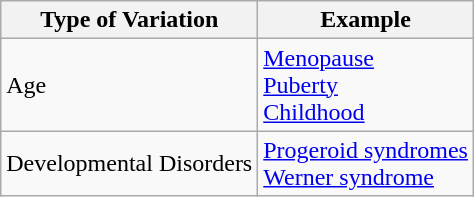<table class="wikitable">
<tr>
<th>Type of Variation</th>
<th>Example</th>
</tr>
<tr>
<td>Age</td>
<td><a href='#'>Menopause</a><br><a href='#'>Puberty</a><br><a href='#'>Childhood</a></td>
</tr>
<tr>
<td>Developmental Disorders</td>
<td><a href='#'>Progeroid syndromes</a><br><a href='#'>Werner syndrome</a></td>
</tr>
</table>
